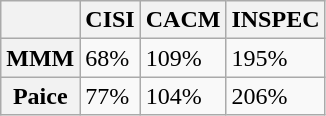<table class="wikitable">
<tr>
<th></th>
<th>CISI</th>
<th>CACM</th>
<th>INSPEC</th>
</tr>
<tr>
<th>MMM</th>
<td>68%</td>
<td>109%</td>
<td>195%</td>
</tr>
<tr>
<th>Paice</th>
<td>77%</td>
<td>104%</td>
<td>206%</td>
</tr>
</table>
